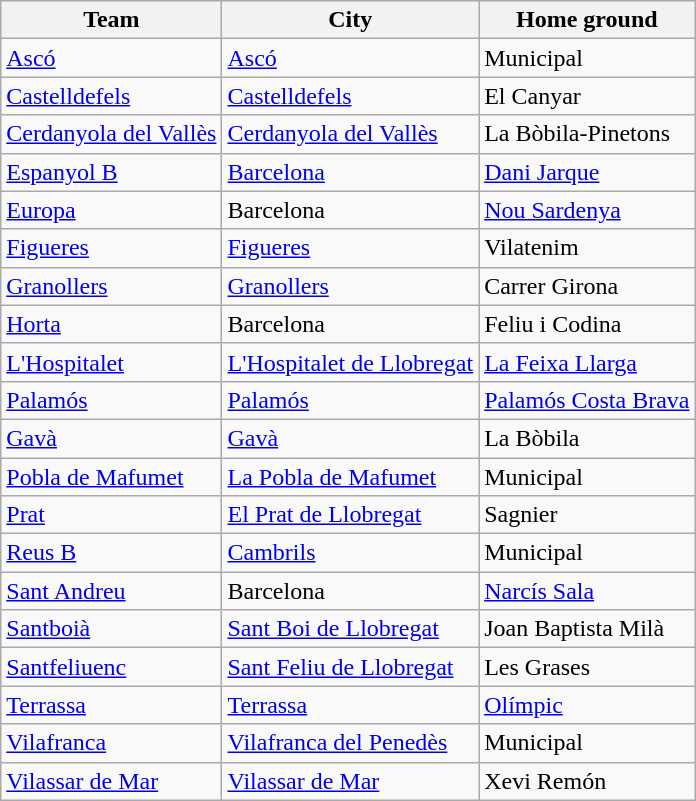<table class="wikitable sortable">
<tr>
<th>Team</th>
<th>City</th>
<th>Home ground</th>
</tr>
<tr>
<td><a href='#'>Ascó</a></td>
<td><a href='#'>Ascó</a></td>
<td>Municipal</td>
</tr>
<tr>
<td><a href='#'>Castelldefels</a></td>
<td><a href='#'>Castelldefels</a></td>
<td>El Canyar</td>
</tr>
<tr>
<td><a href='#'>Cerdanyola del Vallès</a></td>
<td><a href='#'>Cerdanyola del Vallès</a></td>
<td>La Bòbila-Pinetons</td>
</tr>
<tr>
<td><a href='#'>Espanyol B</a></td>
<td><a href='#'>Barcelona</a></td>
<td><a href='#'>Dani Jarque</a></td>
</tr>
<tr>
<td><a href='#'>Europa</a></td>
<td>Barcelona</td>
<td><a href='#'>Nou Sardenya</a></td>
</tr>
<tr>
<td><a href='#'>Figueres</a></td>
<td><a href='#'>Figueres</a></td>
<td>Vilatenim</td>
</tr>
<tr>
<td><a href='#'>Granollers</a></td>
<td><a href='#'>Granollers</a></td>
<td>Carrer Girona</td>
</tr>
<tr>
<td><a href='#'>Horta</a></td>
<td>Barcelona</td>
<td>Feliu i Codina</td>
</tr>
<tr>
<td><a href='#'>L'Hospitalet</a></td>
<td><a href='#'>L'Hospitalet de Llobregat</a></td>
<td><a href='#'>La Feixa Llarga</a></td>
</tr>
<tr>
<td><a href='#'>Palamós</a></td>
<td><a href='#'>Palamós</a></td>
<td><a href='#'>Palamós Costa Brava</a></td>
</tr>
<tr>
<td><a href='#'>Gavà</a></td>
<td><a href='#'>Gavà</a></td>
<td>La Bòbila</td>
</tr>
<tr>
<td><a href='#'>Pobla de Mafumet</a></td>
<td><a href='#'>La Pobla de Mafumet</a></td>
<td>Municipal</td>
</tr>
<tr>
<td><a href='#'>Prat</a></td>
<td><a href='#'>El Prat de Llobregat</a></td>
<td>Sagnier</td>
</tr>
<tr>
<td><a href='#'>Reus B</a></td>
<td><a href='#'>Cambrils</a></td>
<td>Municipal</td>
</tr>
<tr>
<td><a href='#'>Sant Andreu</a></td>
<td>Barcelona</td>
<td><a href='#'>Narcís Sala</a></td>
</tr>
<tr>
<td><a href='#'>Santboià</a></td>
<td><a href='#'>Sant Boi de Llobregat</a></td>
<td>Joan Baptista Milà</td>
</tr>
<tr>
<td><a href='#'>Santfeliuenc</a></td>
<td><a href='#'>Sant Feliu de Llobregat</a></td>
<td>Les Grases</td>
</tr>
<tr>
<td><a href='#'>Terrassa</a></td>
<td><a href='#'>Terrassa</a></td>
<td><a href='#'>Olímpic</a></td>
</tr>
<tr>
<td><a href='#'>Vilafranca</a></td>
<td><a href='#'>Vilafranca del Penedès</a></td>
<td>Municipal</td>
</tr>
<tr>
<td><a href='#'>Vilassar de Mar</a></td>
<td><a href='#'>Vilassar de Mar</a></td>
<td>Xevi Remón</td>
</tr>
</table>
